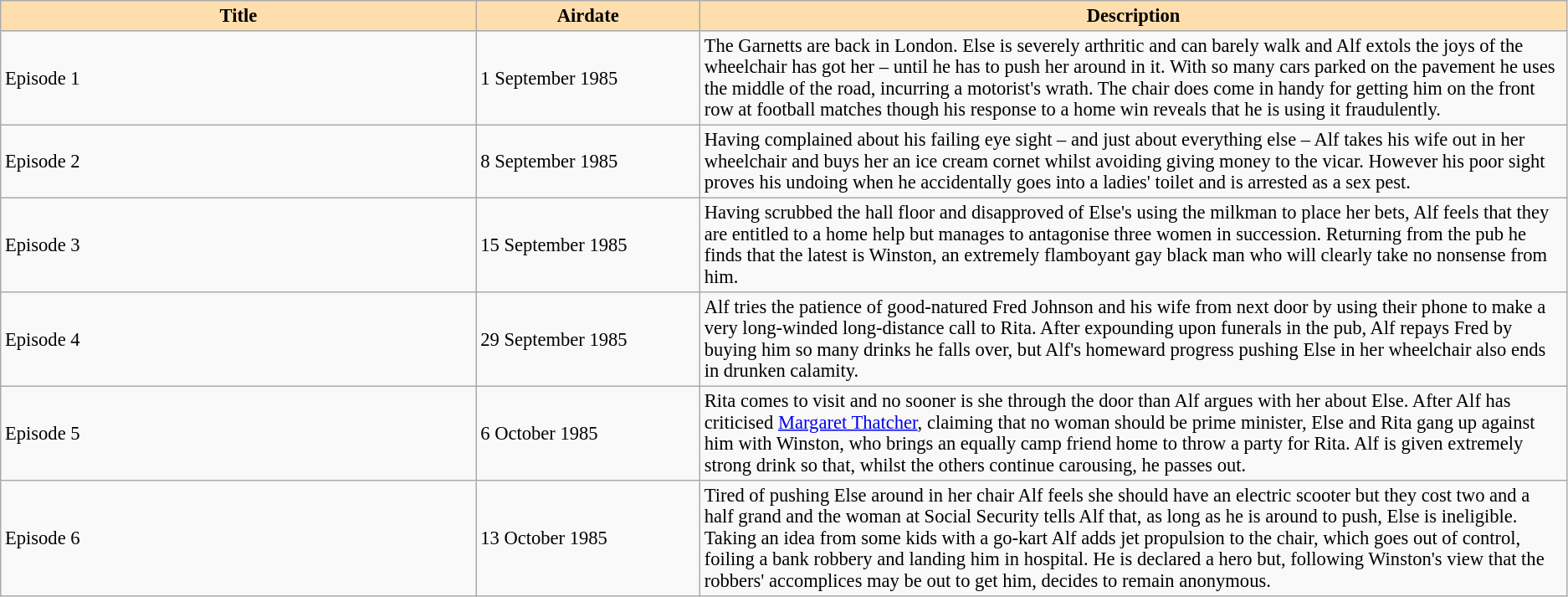<table class="wikitable" border=1 style="font-size: 94%">
<tr>
<th style="background:#ffdead" width=17%>Title</th>
<th style="background:#ffdead" width=8%>Airdate</th>
<th style="background:#ffdead" width=31%>Description</th>
</tr>
<tr>
<td>Episode 1</td>
<td>1 September 1985</td>
<td>The Garnetts are back in London. Else is severely arthritic and can barely walk and Alf extols the joys of the wheelchair has got her – until he has to push her around in it. With so many cars parked on the pavement he uses the middle of the road, incurring a motorist's wrath. The chair does come in handy for getting him on the front row at football matches though his response to a home win reveals that he is using it fraudulently.</td>
</tr>
<tr>
<td>Episode 2</td>
<td>8 September 1985</td>
<td>Having complained about his failing eye sight – and just about everything else – Alf takes his wife out in her wheelchair and buys her an ice cream cornet whilst avoiding giving money to the vicar. However his poor sight proves his undoing when he accidentally goes into a ladies' toilet and is arrested as a sex pest.</td>
</tr>
<tr>
<td>Episode 3</td>
<td>15 September 1985</td>
<td>Having scrubbed the hall floor and disapproved of Else's using the milkman to place her bets, Alf feels that they are entitled to a home help but manages to antagonise three women in succession. Returning from the pub he finds that the latest is Winston, an extremely flamboyant gay black man who will clearly take no nonsense from him.</td>
</tr>
<tr>
<td>Episode 4</td>
<td>29 September 1985</td>
<td>Alf tries the patience of good-natured Fred Johnson and his wife from next door by using their phone to make a very long-winded long-distance call to Rita. After expounding upon funerals in the pub, Alf repays Fred by buying him so many drinks he falls over, but Alf's homeward progress pushing Else in her wheelchair also ends in drunken calamity.</td>
</tr>
<tr>
<td>Episode 5</td>
<td>6 October 1985</td>
<td>Rita comes to visit and no sooner is she through the door than Alf argues with her about Else. After Alf has criticised <a href='#'>Margaret Thatcher</a>, claiming that no woman should be prime minister, Else and Rita gang up against him with Winston, who brings an equally camp friend home to throw a party for Rita. Alf is given extremely strong drink so that, whilst the others continue carousing, he passes out.</td>
</tr>
<tr>
<td>Episode 6</td>
<td>13 October 1985</td>
<td>Tired of pushing Else around in her chair Alf feels she should have an electric scooter but they cost two and a half grand and the woman at Social Security tells Alf that, as long as he is around to push, Else is ineligible. Taking an idea from some kids with a go-kart Alf adds jet propulsion to the chair, which goes out of control, foiling a bank robbery and landing him in hospital. He is declared a hero but, following Winston's view that the robbers' accomplices may be out to get him, decides to remain anonymous.</td>
</tr>
</table>
